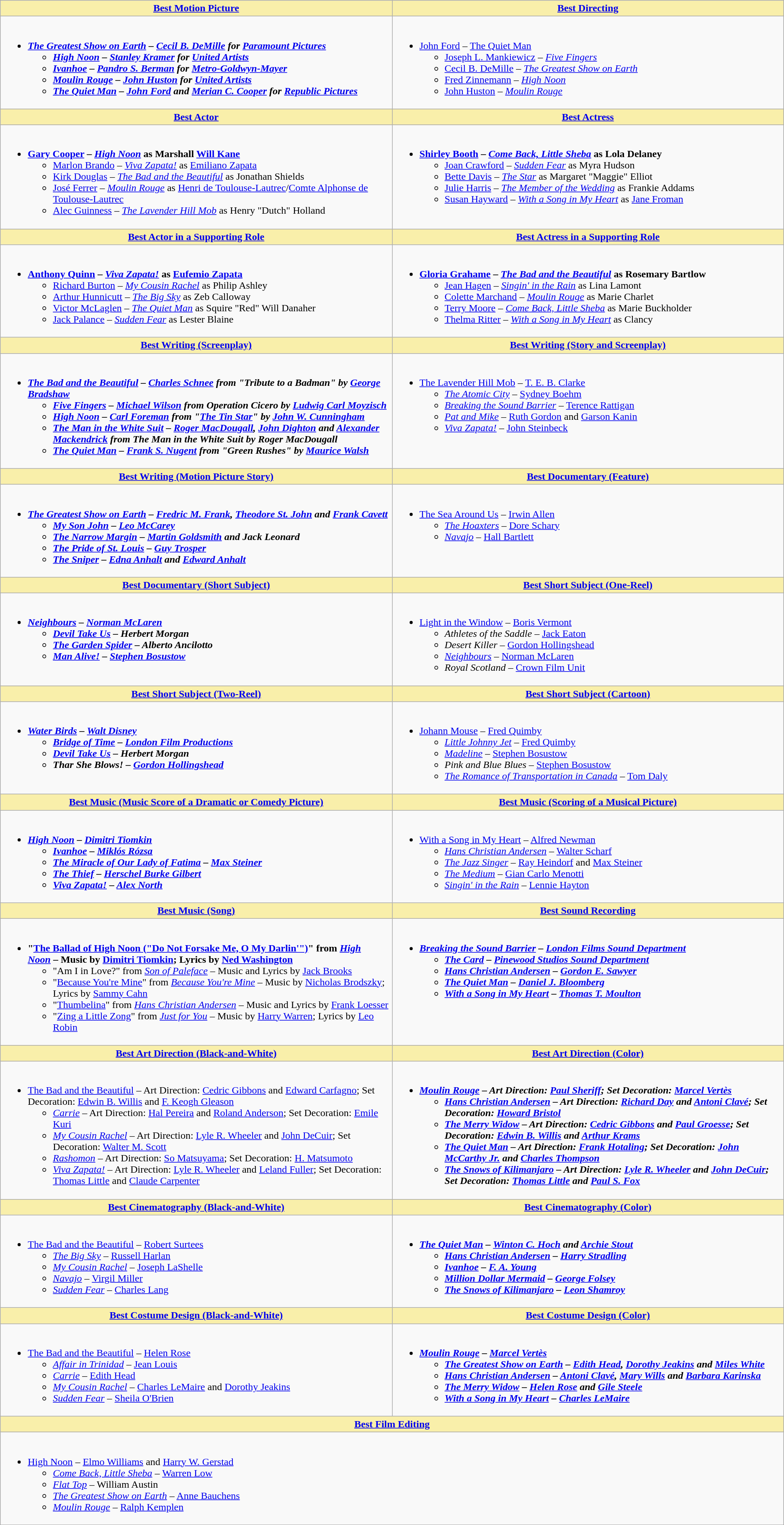<table class=wikitable>
<tr>
<th style="background:#F9EFAA; width:50%"><a href='#'>Best Motion Picture</a></th>
<th style="background:#F9EFAA; width:50%"><a href='#'>Best Directing</a></th>
</tr>
<tr>
<td valign="top"><br><ul><li><strong><em><a href='#'>The Greatest Show on Earth</a> – <em><a href='#'>Cecil B. DeMille</a> for <a href='#'>Paramount Pictures</a> <strong> <ul><li></em><a href='#'>High Noon</a> – <em><a href='#'>Stanley Kramer</a> for <a href='#'>United Artists</a> </li><li></em><a href='#'>Ivanhoe</a> – <em><a href='#'>Pandro S. Berman</a> for <a href='#'>Metro-Goldwyn-Mayer</a> </li><li></em><a href='#'>Moulin Rouge</a> – <em><a href='#'>John Huston</a> for <a href='#'>United Artists</a> </li><li></em><a href='#'>The Quiet Man</a> – <em><a href='#'>John Ford</a> and <a href='#'>Merian C. Cooper</a> for <a href='#'>Republic Pictures</a> </li></ul></li></ul></td>
<td valign="top"><br><ul><li></strong><a href='#'>John Ford</a> – </em><a href='#'>The Quiet Man</a></em></strong> <ul><li><a href='#'>Joseph L. Mankiewicz</a> – <em><a href='#'>Five Fingers</a></em></li><li><a href='#'>Cecil B. DeMille</a> – <em><a href='#'>The Greatest Show on Earth</a></em></li><li><a href='#'>Fred Zinnemann</a> – <em><a href='#'>High Noon</a></em></li><li><a href='#'>John Huston</a> – <em><a href='#'>Moulin Rouge</a></em></li></ul></li></ul></td>
</tr>
<tr>
<th style="background:#F9EFAA"><a href='#'>Best Actor</a></th>
<th style="background:#F9EFAA"><a href='#'>Best Actress</a></th>
</tr>
<tr>
<td valign="top"><br><ul><li><strong><a href='#'>Gary Cooper</a> – <em><a href='#'>High Noon</a></em> as Marshall <a href='#'>Will Kane</a></strong> <ul><li><a href='#'>Marlon Brando</a> – <em><a href='#'>Viva Zapata!</a></em> as <a href='#'>Emiliano Zapata</a></li><li><a href='#'>Kirk Douglas</a> – <em><a href='#'>The Bad and the Beautiful</a></em> as Jonathan Shields</li><li><a href='#'>José Ferrer</a> – <em><a href='#'>Moulin Rouge</a></em> as <a href='#'>Henri de Toulouse-Lautrec</a>/<a href='#'>Comte Alphonse de Toulouse-Lautrec</a></li><li><a href='#'>Alec Guinness</a> – <em><a href='#'>The Lavender Hill Mob</a></em> as Henry "Dutch" Holland</li></ul></li></ul></td>
<td valign="top"><br><ul><li><strong><a href='#'>Shirley Booth</a> – <em><a href='#'>Come Back, Little Sheba</a></em> as Lola Delaney</strong> <ul><li><a href='#'>Joan Crawford</a> – <em><a href='#'>Sudden Fear</a></em> as Myra Hudson</li><li><a href='#'>Bette Davis</a> – <em><a href='#'>The Star</a></em> as Margaret "Maggie" Elliot</li><li><a href='#'>Julie Harris</a> – <em><a href='#'>The Member of the Wedding</a></em> as Frankie Addams</li><li><a href='#'>Susan Hayward</a> – <em><a href='#'>With a Song in My Heart</a></em> as <a href='#'>Jane Froman</a></li></ul></li></ul></td>
</tr>
<tr>
<th style="background:#F9EFAA"><a href='#'>Best Actor in a Supporting Role</a></th>
<th style="background:#F9EFAA"><a href='#'>Best Actress in a Supporting Role</a></th>
</tr>
<tr>
<td valign="top"><br><ul><li><strong><a href='#'>Anthony Quinn</a> – <em><a href='#'>Viva Zapata!</a></em> as <a href='#'>Eufemio Zapata</a></strong> <ul><li><a href='#'>Richard Burton</a> – <em><a href='#'>My Cousin Rachel</a></em> as Philip Ashley</li><li><a href='#'>Arthur Hunnicutt</a> – <em><a href='#'>The Big Sky</a></em> as Zeb Calloway</li><li><a href='#'>Victor McLaglen</a> – <em><a href='#'>The Quiet Man</a></em> as Squire "Red" Will Danaher</li><li><a href='#'>Jack Palance</a> – <em><a href='#'>Sudden Fear</a></em> as Lester Blaine</li></ul></li></ul></td>
<td valign="top"><br><ul><li><strong><a href='#'>Gloria Grahame</a> – <em><a href='#'>The Bad and the Beautiful</a></em> as Rosemary Bartlow</strong> <ul><li><a href='#'>Jean Hagen</a> – <em><a href='#'>Singin' in the Rain</a></em> as Lina Lamont</li><li><a href='#'>Colette Marchand</a> – <em><a href='#'>Moulin Rouge</a></em> as Marie Charlet</li><li><a href='#'>Terry Moore</a> – <em><a href='#'>Come Back, Little Sheba</a></em> as Marie Buckholder</li><li><a href='#'>Thelma Ritter</a> – <em><a href='#'>With a Song in My Heart</a></em> as Clancy</li></ul></li></ul></td>
</tr>
<tr>
<th style="background:#F9EFAA"><a href='#'>Best Writing (Screenplay)</a></th>
<th style="background:#F9EFAA"><a href='#'>Best Writing (Story and Screenplay)</a></th>
</tr>
<tr>
<td valign="top"><br><ul><li><strong><em><a href='#'>The Bad and the Beautiful</a><em> – <a href='#'>Charles Schnee</a><strong> from "Tribute to a Badman" by <a href='#'>George Bradshaw</a> <ul><li></em><a href='#'>Five Fingers</a><em> – <a href='#'>Michael Wilson</a> from </em>Operation Cicero<em> by <a href='#'>Ludwig Carl Moyzisch</a></li><li></em><a href='#'>High Noon</a><em> – <a href='#'>Carl Foreman</a> from "<a href='#'>The Tin Star</a>" by <a href='#'>John W. Cunningham</a></li><li></em><a href='#'>The Man in the White Suit</a><em> – <a href='#'>Roger MacDougall</a>, <a href='#'>John Dighton</a> and <a href='#'>Alexander Mackendrick</a> from </em>The Man in the White Suit<em> by Roger MacDougall</li><li></em><a href='#'>The Quiet Man</a><em> – <a href='#'>Frank S. Nugent</a> from "Green Rushes" by <a href='#'>Maurice Walsh</a></li></ul></li></ul></td>
<td valign="top"><br><ul><li></em></strong><a href='#'>The Lavender Hill Mob</a></em> – <a href='#'>T. E. B. Clarke</a></strong> <ul><li><em><a href='#'>The Atomic City</a></em> – <a href='#'>Sydney Boehm</a></li><li><em><a href='#'>Breaking the Sound Barrier</a></em> – <a href='#'>Terence Rattigan</a></li><li><em><a href='#'>Pat and Mike</a></em> – <a href='#'>Ruth Gordon</a> and <a href='#'>Garson Kanin</a></li><li><em><a href='#'>Viva Zapata!</a></em> – <a href='#'>John Steinbeck</a></li></ul></li></ul></td>
</tr>
<tr>
<th style="background:#F9EFAA"><a href='#'>Best Writing (Motion Picture Story)</a></th>
<th style="background:#F9EFAA"><a href='#'>Best Documentary (Feature)</a></th>
</tr>
<tr>
<td valign="top"><br><ul><li><strong><em><a href='#'>The Greatest Show on Earth</a><em> – <a href='#'>Fredric M. Frank</a>, <a href='#'>Theodore St. John</a> and <a href='#'>Frank Cavett</a><strong> <ul><li></em><a href='#'>My Son John</a><em> – <a href='#'>Leo McCarey</a></li><li></em><a href='#'>The Narrow Margin</a><em> – <a href='#'>Martin Goldsmith</a> and Jack Leonard</li><li></em><a href='#'>The Pride of St. Louis</a><em> – <a href='#'>Guy Trosper</a></li><li></em><a href='#'>The Sniper</a><em> – <a href='#'>Edna Anhalt</a> and <a href='#'>Edward Anhalt</a></li></ul></li></ul></td>
<td valign="top"><br><ul><li></em></strong><a href='#'>The Sea Around Us</a></em> – <a href='#'>Irwin Allen</a></strong> <ul><li><em><a href='#'>The Hoaxters</a></em> – <a href='#'>Dore Schary</a></li><li><em><a href='#'>Navajo</a></em> – <a href='#'>Hall Bartlett</a></li></ul></li></ul></td>
</tr>
<tr>
<th style="background:#F9EFAA"><a href='#'>Best Documentary (Short Subject)</a></th>
<th style="background:#F9EFAA"><a href='#'>Best Short Subject (One-Reel)</a></th>
</tr>
<tr>
<td valign="top"><br><ul><li><strong><em><a href='#'>Neighbours</a><em> – <a href='#'>Norman McLaren</a><strong> <ul><li></em><a href='#'>Devil Take Us</a><em> – Herbert Morgan</li><li></em><a href='#'>The Garden Spider</a><em> – Alberto Ancilotto</li><li></em><a href='#'>Man Alive!</a><em> – <a href='#'>Stephen Bosustow</a></li></ul></li></ul></td>
<td valign="top"><br><ul><li></em></strong><a href='#'>Light in the Window</a></em> – <a href='#'>Boris Vermont</a></strong> <ul><li><em>Athletes of the Saddle</em> – <a href='#'>Jack Eaton</a></li><li><em>Desert Killer</em> – <a href='#'>Gordon Hollingshead</a></li><li><em><a href='#'>Neighbours</a></em> – <a href='#'>Norman McLaren</a></li><li><em>Royal Scotland</em> – <a href='#'>Crown Film Unit</a></li></ul></li></ul></td>
</tr>
<tr>
<th style="background:#F9EFAA"><a href='#'>Best Short Subject (Two-Reel)</a></th>
<th style="background:#F9EFAA"><a href='#'>Best Short Subject (Cartoon)</a></th>
</tr>
<tr>
<td valign="top"><br><ul><li><strong><em><a href='#'>Water Birds</a><em> – <a href='#'>Walt Disney</a><strong> <ul><li></em><a href='#'>Bridge of Time</a><em> – <a href='#'>London Film Productions</a></li><li></em><a href='#'>Devil Take Us</a><em> – Herbert Morgan</li><li></em>Thar She Blows!<em> – <a href='#'>Gordon Hollingshead</a></li></ul></li></ul></td>
<td valign="top"><br><ul><li></em></strong><a href='#'>Johann Mouse</a></em> – <a href='#'>Fred Quimby</a></strong> <ul><li><em><a href='#'>Little Johnny Jet</a></em> – <a href='#'>Fred Quimby</a></li><li><em><a href='#'>Madeline</a></em> – <a href='#'>Stephen Bosustow</a></li><li><em>Pink and Blue Blues</em> – <a href='#'>Stephen Bosustow</a></li><li><em><a href='#'>The Romance of Transportation in Canada</a></em> – <a href='#'>Tom Daly</a></li></ul></li></ul></td>
</tr>
<tr>
<th style="background:#F9EFAA"><a href='#'>Best Music (Music Score of a Dramatic or Comedy Picture)</a></th>
<th style="background:#F9EFAA"><a href='#'>Best Music (Scoring of a Musical Picture)</a></th>
</tr>
<tr>
<td valign="top"><br><ul><li><strong><em><a href='#'>High Noon</a><em> – <a href='#'>Dimitri Tiomkin</a><strong> <ul><li></em><a href='#'>Ivanhoe</a><em> – <a href='#'>Miklós Rózsa</a></li><li></em><a href='#'>The Miracle of Our Lady of Fatima</a><em> – <a href='#'>Max Steiner</a></li><li></em><a href='#'>The Thief</a><em> – <a href='#'>Herschel Burke Gilbert</a></li><li></em><a href='#'>Viva Zapata!</a><em> – <a href='#'>Alex North</a></li></ul></li></ul></td>
<td valign="top"><br><ul><li></em></strong><a href='#'>With a Song in My Heart</a></em> – <a href='#'>Alfred Newman</a></strong> <ul><li><em><a href='#'>Hans Christian Andersen</a></em> – <a href='#'>Walter Scharf</a></li><li><em><a href='#'>The Jazz Singer</a></em> – <a href='#'>Ray Heindorf</a> and <a href='#'>Max Steiner</a></li><li><em><a href='#'>The Medium</a></em> – <a href='#'>Gian Carlo Menotti</a></li><li><em><a href='#'>Singin' in the Rain</a></em> – <a href='#'>Lennie Hayton</a></li></ul></li></ul></td>
</tr>
<tr>
<th style="background:#F9EFAA"><a href='#'>Best Music (Song)</a></th>
<th style="background:#F9EFAA"><a href='#'>Best Sound Recording</a></th>
</tr>
<tr>
<td valign="top"><br><ul><li><strong>"<a href='#'>The Ballad of High Noon ("Do Not Forsake Me, O My Darlin'")</a>" from <em><a href='#'>High Noon</a></em> – Music by <a href='#'>Dimitri Tiomkin</a>; Lyrics by <a href='#'>Ned Washington</a></strong> <ul><li>"Am I in Love?" from <em><a href='#'>Son of Paleface</a></em> – Music and Lyrics by <a href='#'>Jack Brooks</a></li><li>"<a href='#'>Because You're Mine</a>" from <em><a href='#'>Because You're Mine</a></em> – Music by <a href='#'>Nicholas Brodszky</a>; Lyrics by <a href='#'>Sammy Cahn</a></li><li>"<a href='#'>Thumbelina</a>" from <em><a href='#'>Hans Christian Andersen</a></em> – Music and Lyrics by <a href='#'>Frank Loesser</a></li><li>"<a href='#'>Zing a Little Zong</a>" from <em><a href='#'>Just for You</a></em> – Music by <a href='#'>Harry Warren</a>; Lyrics by <a href='#'>Leo Robin</a></li></ul></li></ul></td>
<td valign="top"><br><ul><li><strong><em><a href='#'>Breaking the Sound Barrier</a><em> – <a href='#'>London Films Sound Department</a><strong> <ul><li></em><a href='#'>The Card</a><em> – <a href='#'>Pinewood Studios Sound Department</a></li><li></em><a href='#'>Hans Christian Andersen</a><em> – <a href='#'>Gordon E. Sawyer</a></li><li></em><a href='#'>The Quiet Man</a><em> – <a href='#'>Daniel J. Bloomberg</a></li><li></em><a href='#'>With a Song in My Heart</a><em> – <a href='#'>Thomas T. Moulton</a></li></ul></li></ul></td>
</tr>
<tr>
<th style="background:#F9EFAA"><a href='#'>Best Art Direction (Black-and-White)</a></th>
<th style="background:#F9EFAA"><a href='#'>Best Art Direction (Color)</a></th>
</tr>
<tr>
<td valign="top"><br><ul><li></em></strong><a href='#'>The Bad and the Beautiful</a></em> – Art Direction: <a href='#'>Cedric Gibbons</a> and <a href='#'>Edward Carfagno</a>; Set Decoration: <a href='#'>Edwin B. Willis</a> and <a href='#'>F. Keogh Gleason</a></strong> <ul><li><em><a href='#'>Carrie</a></em> – Art Direction: <a href='#'>Hal Pereira</a> and <a href='#'>Roland Anderson</a>; Set Decoration: <a href='#'>Emile Kuri</a></li><li><em><a href='#'>My Cousin Rachel</a></em> – Art Direction: <a href='#'>Lyle R. Wheeler</a> and <a href='#'>John DeCuir</a>; Set Decoration: <a href='#'>Walter M. Scott</a></li><li><em><a href='#'>Rashomon</a></em> – Art Direction: <a href='#'>So Matsuyama</a>; Set Decoration: <a href='#'>H. Matsumoto</a></li><li><em><a href='#'>Viva Zapata!</a></em> – Art Direction: <a href='#'>Lyle R. Wheeler</a> and <a href='#'>Leland Fuller</a>; Set Decoration: <a href='#'>Thomas Little</a> and <a href='#'>Claude Carpenter</a></li></ul></li></ul></td>
<td valign="top"><br><ul><li><strong><em><a href='#'>Moulin Rouge</a><em> – Art Direction: <a href='#'>Paul Sheriff</a>; Set Decoration: <a href='#'>Marcel Vertès</a><strong><ul><li></em><a href='#'>Hans Christian Andersen</a><em> – Art Direction: <a href='#'>Richard Day</a> and <a href='#'>Antoni Clavé</a>; Set Decoration: <a href='#'>Howard Bristol</a></li><li></em><a href='#'>The Merry Widow</a><em> – Art Direction: <a href='#'>Cedric Gibbons</a> and <a href='#'>Paul Groesse</a>; Set Decoration: <a href='#'>Edwin B. Willis</a> and <a href='#'>Arthur Krams</a></li><li></em><a href='#'>The Quiet Man</a><em> – Art Direction: <a href='#'>Frank Hotaling</a>; Set Decoration: <a href='#'>John McCarthy Jr.</a> and <a href='#'>Charles Thompson</a></li><li></em><a href='#'>The Snows of Kilimanjaro</a><em> – Art Direction: <a href='#'>Lyle R. Wheeler</a> and <a href='#'>John DeCuir</a>; Set Decoration: <a href='#'>Thomas Little</a> and <a href='#'>Paul S. Fox</a></li></ul></li></ul></td>
</tr>
<tr>
<th style="background:#F9EFAA"><a href='#'>Best Cinematography (Black-and-White)</a></th>
<th style="background:#F9EFAA"><a href='#'>Best Cinematography (Color)</a></th>
</tr>
<tr>
<td valign="top"><br><ul><li></em></strong><a href='#'>The Bad and the Beautiful</a></em> – <a href='#'>Robert Surtees</a></strong> <ul><li><em><a href='#'>The Big Sky</a></em> – <a href='#'>Russell Harlan</a></li><li><em><a href='#'>My Cousin Rachel</a></em> – <a href='#'>Joseph LaShelle</a></li><li><em><a href='#'>Navajo</a></em> – <a href='#'>Virgil Miller</a></li><li><em><a href='#'>Sudden Fear</a></em> – <a href='#'>Charles Lang</a></li></ul></li></ul></td>
<td valign="top"><br><ul><li><strong><em><a href='#'>The Quiet Man</a><em> – <a href='#'>Winton C. Hoch</a> and <a href='#'>Archie Stout</a><strong> <ul><li></em><a href='#'>Hans Christian Andersen</a><em> – <a href='#'>Harry Stradling</a></li><li></em><a href='#'>Ivanhoe</a><em> – <a href='#'>F. A. Young</a></li><li></em><a href='#'>Million Dollar Mermaid</a><em> – <a href='#'>George Folsey</a></li><li></em><a href='#'>The Snows of Kilimanjaro</a><em> – <a href='#'>Leon Shamroy</a></li></ul></li></ul></td>
</tr>
<tr>
<th style="background:#F9EFAA"><a href='#'>Best Costume Design (Black-and-White)</a></th>
<th style="background:#F9EFAA"><a href='#'>Best Costume Design (Color)</a></th>
</tr>
<tr>
<td valign="top"><br><ul><li></em></strong><a href='#'>The Bad and the Beautiful</a></em> – <a href='#'>Helen Rose</a></strong> <ul><li><em><a href='#'>Affair in Trinidad</a></em> – <a href='#'>Jean Louis</a></li><li><em><a href='#'>Carrie</a></em> – <a href='#'>Edith Head</a></li><li><em><a href='#'>My Cousin Rachel</a></em> – <a href='#'>Charles LeMaire</a> and <a href='#'>Dorothy Jeakins</a></li><li><em><a href='#'>Sudden Fear</a></em> – <a href='#'>Sheila O'Brien</a></li></ul></li></ul></td>
<td valign="top"><br><ul><li><strong><em><a href='#'>Moulin Rouge</a><em> – <a href='#'>Marcel Vertès</a><strong> <ul><li></em><a href='#'>The Greatest Show on Earth</a> – <em><a href='#'>Edith Head</a>, <a href='#'>Dorothy Jeakins</a> and <a href='#'>Miles White</a></li><li></em><a href='#'>Hans Christian Andersen</a><em> – <a href='#'>Antoni Clavé</a>, <a href='#'>Mary Wills</a> and <a href='#'>Barbara Karinska</a></li><li></em><a href='#'>The Merry Widow</a><em> – <a href='#'>Helen Rose</a> and <a href='#'>Gile Steele</a> </li><li></em><a href='#'>With a Song in My Heart</a><em> – <a href='#'>Charles LeMaire</a></li></ul></li></ul></td>
</tr>
<tr>
<th colspan="2" style="background:#F9EFAA"><a href='#'>Best Film Editing</a></th>
</tr>
<tr>
<td colspan="2" valign="top"><br><ul><li></em></strong><a href='#'>High Noon</a></em> – <a href='#'>Elmo Williams</a> and <a href='#'>Harry W. Gerstad</a></strong> <ul><li><em><a href='#'>Come Back, Little Sheba</a></em> – <a href='#'>Warren Low</a></li><li><em><a href='#'>Flat Top</a></em> – William Austin</li><li><em><a href='#'>The Greatest Show on Earth</a></em> – <a href='#'>Anne Bauchens</a></li><li><em><a href='#'>Moulin Rouge</a></em> – <a href='#'>Ralph Kemplen</a></li></ul></li></ul></td>
</tr>
</table>
